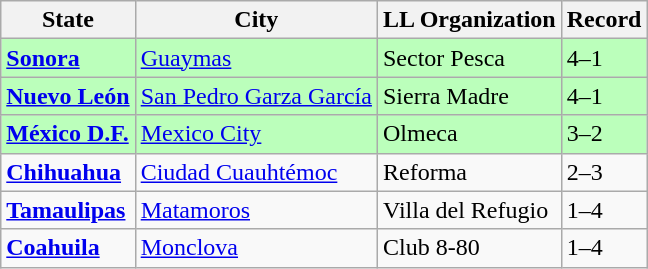<table class="wikitable">
<tr>
<th>State</th>
<th>City</th>
<th>LL Organization</th>
<th>Record</th>
</tr>
<tr bgcolor=#bbffbb>
<td> <strong><a href='#'>Sonora</a></strong></td>
<td><a href='#'>Guaymas</a></td>
<td>Sector Pesca</td>
<td>4–1</td>
</tr>
<tr bgcolor=#bbffbb>
<td> <strong><a href='#'>Nuevo León</a></strong></td>
<td><a href='#'>San Pedro Garza García</a></td>
<td>Sierra Madre</td>
<td>4–1</td>
</tr>
<tr bgcolor=#bbffbb>
<td> <strong><a href='#'>México D.F.</a></strong></td>
<td><a href='#'>Mexico City</a></td>
<td>Olmeca</td>
<td>3–2</td>
</tr>
<tr>
<td> <strong><a href='#'>Chihuahua</a></strong></td>
<td><a href='#'>Ciudad Cuauhtémoc</a></td>
<td>Reforma</td>
<td>2–3</td>
</tr>
<tr>
<td> <strong><a href='#'>Tamaulipas</a></strong></td>
<td><a href='#'>Matamoros</a></td>
<td>Villa del Refugio</td>
<td>1–4</td>
</tr>
<tr>
<td> <strong><a href='#'>Coahuila</a></strong></td>
<td><a href='#'>Monclova</a></td>
<td>Club 8-80</td>
<td>1–4</td>
</tr>
</table>
